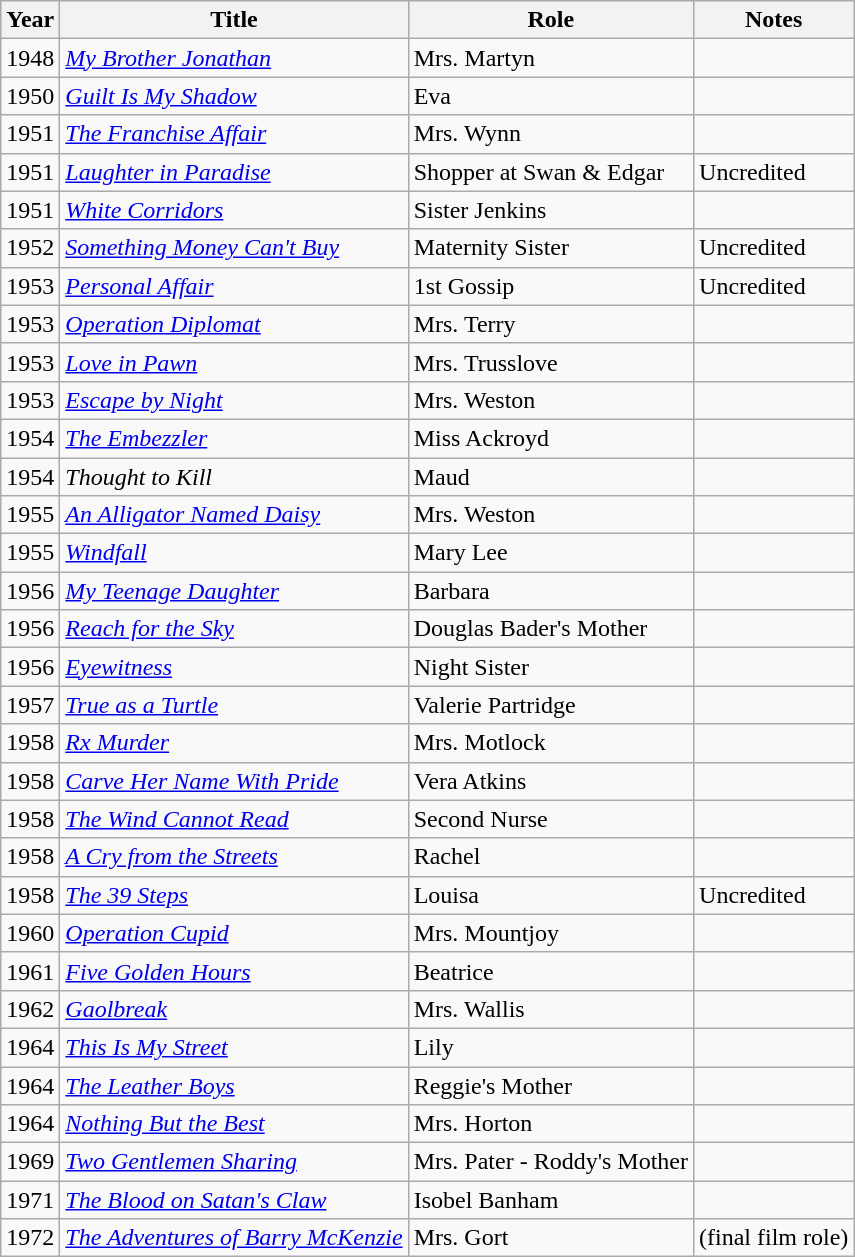<table class="wikitable">
<tr>
<th>Year</th>
<th>Title</th>
<th>Role</th>
<th>Notes</th>
</tr>
<tr>
<td>1948</td>
<td><em><a href='#'>My Brother Jonathan</a></em></td>
<td>Mrs. Martyn</td>
<td></td>
</tr>
<tr>
<td>1950</td>
<td><em><a href='#'>Guilt Is My Shadow</a></em></td>
<td>Eva</td>
<td></td>
</tr>
<tr>
<td>1951</td>
<td><em><a href='#'>The Franchise Affair</a></em></td>
<td>Mrs. Wynn</td>
<td></td>
</tr>
<tr>
<td>1951</td>
<td><em><a href='#'>Laughter in Paradise</a></em></td>
<td>Shopper at Swan & Edgar</td>
<td>Uncredited</td>
</tr>
<tr>
<td>1951</td>
<td><em><a href='#'>White Corridors</a></em></td>
<td>Sister Jenkins</td>
<td></td>
</tr>
<tr>
<td>1952</td>
<td><em><a href='#'>Something Money Can't Buy</a></em></td>
<td>Maternity Sister</td>
<td>Uncredited</td>
</tr>
<tr>
<td>1953</td>
<td><em><a href='#'>Personal Affair</a></em></td>
<td>1st Gossip</td>
<td>Uncredited</td>
</tr>
<tr>
<td>1953</td>
<td><em><a href='#'>Operation Diplomat</a></em></td>
<td>Mrs. Terry</td>
<td></td>
</tr>
<tr>
<td>1953</td>
<td><em><a href='#'>Love in Pawn</a></em></td>
<td>Mrs. Trusslove</td>
<td></td>
</tr>
<tr>
<td>1953</td>
<td><em><a href='#'>Escape by Night</a></em></td>
<td>Mrs. Weston</td>
<td></td>
</tr>
<tr>
<td>1954</td>
<td><em><a href='#'>The Embezzler</a></em></td>
<td>Miss Ackroyd</td>
<td></td>
</tr>
<tr>
<td>1954</td>
<td><em>Thought to Kill</em></td>
<td>Maud</td>
<td></td>
</tr>
<tr>
<td>1955</td>
<td><em><a href='#'>An Alligator Named Daisy</a></em></td>
<td>Mrs. Weston</td>
<td></td>
</tr>
<tr>
<td>1955</td>
<td><em><a href='#'>Windfall</a></em></td>
<td>Mary Lee</td>
<td></td>
</tr>
<tr>
<td>1956</td>
<td><em><a href='#'>My Teenage Daughter</a></em></td>
<td>Barbara</td>
<td></td>
</tr>
<tr>
<td>1956</td>
<td><em><a href='#'>Reach for the Sky</a></em></td>
<td>Douglas Bader's Mother</td>
<td></td>
</tr>
<tr>
<td>1956</td>
<td><em><a href='#'>Eyewitness</a></em></td>
<td>Night Sister</td>
<td></td>
</tr>
<tr>
<td>1957</td>
<td><em><a href='#'>True as a Turtle</a></em></td>
<td>Valerie Partridge</td>
<td></td>
</tr>
<tr>
<td>1958</td>
<td><em><a href='#'>Rx Murder</a></em></td>
<td>Mrs. Motlock</td>
<td></td>
</tr>
<tr>
<td>1958</td>
<td><em><a href='#'>Carve Her Name With Pride</a></em></td>
<td>Vera Atkins</td>
<td></td>
</tr>
<tr>
<td>1958</td>
<td><em><a href='#'>The Wind Cannot Read</a></em></td>
<td>Second Nurse</td>
<td></td>
</tr>
<tr>
<td>1958</td>
<td><em><a href='#'>A Cry from the Streets</a></em></td>
<td>Rachel</td>
<td></td>
</tr>
<tr>
<td>1958</td>
<td><em><a href='#'>The 39 Steps</a></em></td>
<td>Louisa</td>
<td>Uncredited</td>
</tr>
<tr>
<td>1960</td>
<td><em><a href='#'>Operation Cupid</a></em></td>
<td>Mrs. Mountjoy</td>
<td></td>
</tr>
<tr>
<td>1961</td>
<td><em><a href='#'>Five Golden Hours</a></em></td>
<td>Beatrice</td>
<td></td>
</tr>
<tr>
<td>1962</td>
<td><em><a href='#'>Gaolbreak</a></em></td>
<td>Mrs. Wallis</td>
<td></td>
</tr>
<tr>
<td>1964</td>
<td><em><a href='#'>This Is My Street</a></em></td>
<td>Lily</td>
<td></td>
</tr>
<tr>
<td>1964</td>
<td><em><a href='#'>The Leather Boys</a></em></td>
<td>Reggie's Mother</td>
<td></td>
</tr>
<tr>
<td>1964</td>
<td><em><a href='#'>Nothing But the Best</a></em></td>
<td>Mrs. Horton</td>
<td></td>
</tr>
<tr>
<td>1969</td>
<td><em><a href='#'>Two Gentlemen Sharing</a></em></td>
<td>Mrs. Pater - Roddy's Mother</td>
<td></td>
</tr>
<tr>
<td>1971</td>
<td><em><a href='#'>The Blood on Satan's Claw</a></em></td>
<td>Isobel Banham</td>
<td></td>
</tr>
<tr>
<td>1972</td>
<td><em><a href='#'>The Adventures of Barry McKenzie</a></em></td>
<td>Mrs. Gort</td>
<td>(final film role)</td>
</tr>
</table>
